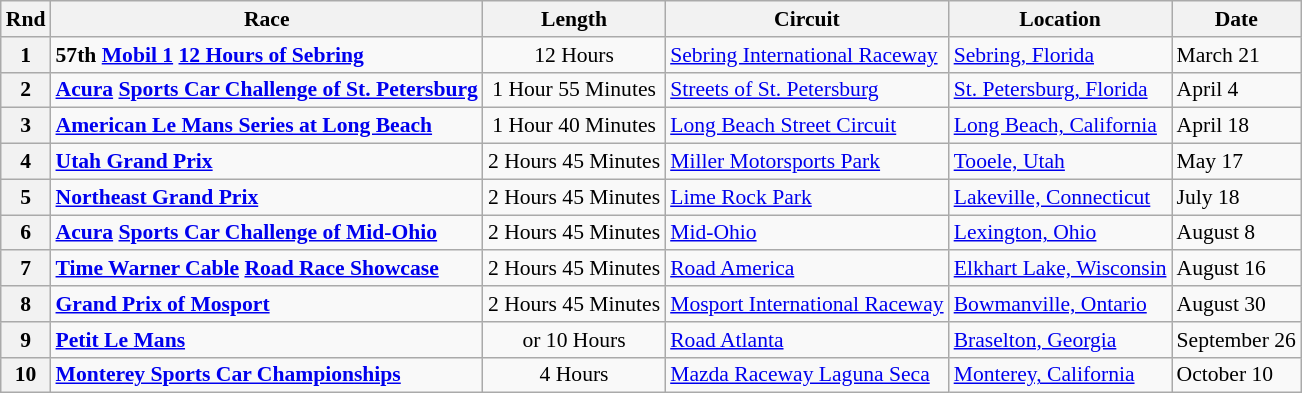<table class="wikitable" style="font-size: 90%;">
<tr>
<th>Rnd</th>
<th>Race</th>
<th>Length</th>
<th>Circuit</th>
<th>Location</th>
<th>Date</th>
</tr>
<tr>
<th>1</th>
<td><strong>57th <a href='#'>Mobil 1</a> <a href='#'>12 Hours of Sebring</a></strong></td>
<td align="center">12 Hours</td>
<td><a href='#'>Sebring International Raceway</a></td>
<td><a href='#'>Sebring, Florida</a></td>
<td>March 21</td>
</tr>
<tr>
<th>2</th>
<td><strong><a href='#'>Acura</a> <a href='#'>Sports Car Challenge of St. Petersburg</a></strong></td>
<td align="center">1 Hour 55 Minutes</td>
<td><a href='#'>Streets of St. Petersburg</a></td>
<td><a href='#'>St. Petersburg, Florida</a></td>
<td>April 4</td>
</tr>
<tr>
<th>3</th>
<td><strong><a href='#'>American Le Mans Series at Long Beach</a></strong></td>
<td align="center">1 Hour 40 Minutes</td>
<td><a href='#'>Long Beach Street Circuit</a></td>
<td><a href='#'>Long Beach, California</a></td>
<td>April 18</td>
</tr>
<tr>
<th>4</th>
<td><strong><a href='#'>Utah Grand Prix</a></strong></td>
<td align="center">2 Hours 45 Minutes</td>
<td><a href='#'>Miller Motorsports Park</a></td>
<td><a href='#'>Tooele, Utah</a></td>
<td>May 17</td>
</tr>
<tr>
<th>5</th>
<td><strong><a href='#'>Northeast Grand Prix</a></strong></td>
<td align="center">2 Hours 45 Minutes</td>
<td><a href='#'>Lime Rock Park</a></td>
<td><a href='#'>Lakeville, Connecticut</a></td>
<td>July 18</td>
</tr>
<tr>
<th>6</th>
<td><strong><a href='#'>Acura</a> <a href='#'>Sports Car Challenge of Mid-Ohio</a></strong></td>
<td align="center">2 Hours 45 Minutes</td>
<td><a href='#'>Mid-Ohio</a></td>
<td><a href='#'>Lexington, Ohio</a></td>
<td>August 8</td>
</tr>
<tr>
<th>7</th>
<td><strong><a href='#'>Time Warner Cable</a> <a href='#'>Road Race Showcase</a></strong></td>
<td align="center">2 Hours 45 Minutes</td>
<td><a href='#'>Road America</a></td>
<td><a href='#'>Elkhart Lake, Wisconsin</a></td>
<td>August 16</td>
</tr>
<tr>
<th>8</th>
<td><strong><a href='#'>Grand Prix of Mosport</a></strong></td>
<td align="center">2 Hours 45 Minutes</td>
<td><a href='#'>Mosport International Raceway</a></td>
<td><a href='#'>Bowmanville, Ontario</a></td>
<td>August 30</td>
</tr>
<tr>
<th>9</th>
<td><strong><a href='#'>Petit Le Mans</a></strong></td>
<td align="center"> or 10 Hours</td>
<td><a href='#'>Road Atlanta</a></td>
<td><a href='#'>Braselton, Georgia</a></td>
<td>September 26</td>
</tr>
<tr>
<th>10</th>
<td><strong><a href='#'>Monterey Sports Car Championships</a></strong></td>
<td align="center">4 Hours</td>
<td><a href='#'>Mazda Raceway Laguna Seca</a></td>
<td><a href='#'>Monterey, California</a></td>
<td>October 10</td>
</tr>
</table>
